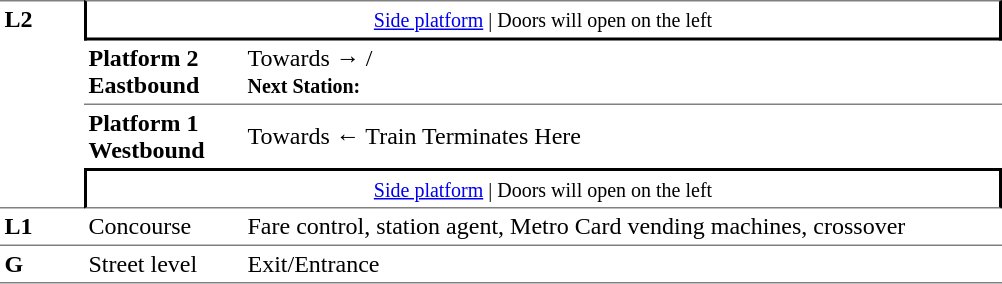<table table border=0 cellspacing=0 cellpadding=3>
<tr>
<td style="border-top:solid 1px grey;border-bottom:solid 1px grey;" width=50 rowspan=4 valign=top><strong>L2</strong></td>
<td style="border-top:solid 1px grey;border-right:solid 2px black;border-left:solid 2px black;border-bottom:solid 2px black;text-align:center;" colspan=2><small><a href='#'>Side platform</a> | Doors will open on the left </small></td>
</tr>
<tr>
<td style="border-bottom:solid 1px grey;" width=100><span><strong>Platform 2</strong><br><strong>Eastbound</strong></span></td>
<td style="border-bottom:solid 1px grey;" width=500>Towards →  / <br><small><strong>Next Station:</strong> </small></td>
</tr>
<tr>
<td><span><strong>Platform 1</strong><br><strong>Westbound</strong></span></td>
<td>Towards ← Train Terminates Here</td>
</tr>
<tr>
<td style="border-top:solid 2px black;border-right:solid 2px black;border-left:solid 2px black;border-bottom:solid 1px grey;text-align:center;" colspan=2><small><a href='#'>Side platform</a> | Doors will open on the left </small></td>
</tr>
<tr>
<td valign=top><strong>L1</strong></td>
<td valign=top>Concourse</td>
<td valign=top>Fare control, station agent, Metro Card vending machines, crossover</td>
</tr>
<tr>
<td style="border-bottom:solid 1px grey;border-top:solid 1px grey;" width=50 valign=top><strong>G</strong></td>
<td style="border-top:solid 1px grey;border-bottom:solid 1px grey;" width=100 valign=top>Street level</td>
<td style="border-top:solid 1px grey;border-bottom:solid 1px grey;" width=500 valign=top>Exit/Entrance</td>
</tr>
</table>
